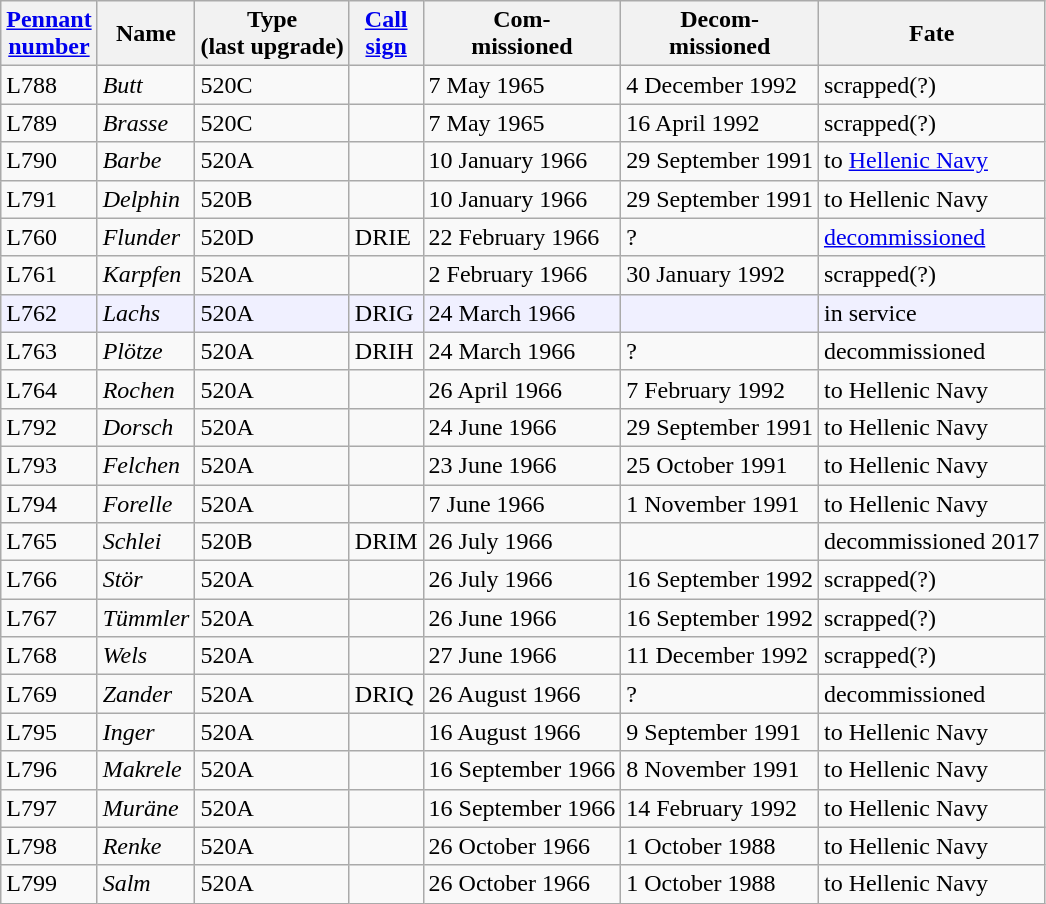<table class="sortable wikitable">
<tr>
<th><a href='#'>Pennant<br>number</a></th>
<th>Name</th>
<th>Type<br>(last upgrade)</th>
<th><a href='#'>Call<br>sign</a></th>
<th>Com-<br>missioned</th>
<th>Decom-<br>missioned</th>
<th>Fate</th>
</tr>
<tr>
<td>L788</td>
<td><em>Butt</em></td>
<td>520C</td>
<td></td>
<td>7 May 1965</td>
<td>4 December 1992</td>
<td>scrapped(?)</td>
</tr>
<tr>
<td>L789</td>
<td><em>Brasse</em></td>
<td>520C</td>
<td></td>
<td>7 May 1965</td>
<td>16 April 1992</td>
<td>scrapped(?)</td>
</tr>
<tr>
<td>L790</td>
<td><em>Barbe  </em></td>
<td>520A</td>
<td></td>
<td>10 January 1966</td>
<td>29 September 1991</td>
<td>to <a href='#'>Hellenic Navy</a></td>
</tr>
<tr>
<td>L791</td>
<td><em>Delphin</em></td>
<td>520B</td>
<td></td>
<td>10 January 1966</td>
<td>29 September 1991</td>
<td>to Hellenic Navy</td>
</tr>
<tr>
<td>L760</td>
<td><em>Flunder</em></td>
<td>520D</td>
<td>DRIE</td>
<td>22 February 1966</td>
<td>?</td>
<td><a href='#'>decommissioned</a></td>
</tr>
<tr>
<td>L761</td>
<td><em>Karpfen</em></td>
<td>520A</td>
<td></td>
<td>2 February 1966</td>
<td>30 January 1992</td>
<td>scrapped(?)</td>
</tr>
<tr style="background:#F0F0FF">
<td>L762</td>
<td><em>Lachs</em></td>
<td>520A</td>
<td>DRIG</td>
<td>24 March 1966</td>
<td></td>
<td>in service</td>
</tr>
<tr>
<td>L763</td>
<td><em>Plötze</em></td>
<td>520A</td>
<td>DRIH</td>
<td>24 March 1966</td>
<td>?</td>
<td>decommissioned</td>
</tr>
<tr>
<td>L764</td>
<td><em>Rochen</em></td>
<td>520A</td>
<td></td>
<td>26 April 1966</td>
<td>7 February 1992</td>
<td>to Hellenic Navy</td>
</tr>
<tr>
<td>L792</td>
<td><em>Dorsch</em></td>
<td>520A</td>
<td></td>
<td>24 June 1966</td>
<td>29 September 1991</td>
<td>to Hellenic Navy</td>
</tr>
<tr>
<td>L793</td>
<td><em>Felchen</em></td>
<td>520A</td>
<td></td>
<td>23 June 1966</td>
<td>25 October 1991</td>
<td>to Hellenic Navy</td>
</tr>
<tr>
<td>L794</td>
<td><em>Forelle</em></td>
<td>520A</td>
<td></td>
<td>7 June 1966</td>
<td>1 November 1991</td>
<td>to Hellenic Navy</td>
</tr>
<tr>
<td>L765</td>
<td><em>Schlei</em></td>
<td>520B</td>
<td>DRIM</td>
<td>26 July 1966</td>
<td></td>
<td>decommissioned 2017</td>
</tr>
<tr>
<td>L766</td>
<td><em>Stör</em></td>
<td>520A</td>
<td></td>
<td>26 July 1966</td>
<td>16 September 1992</td>
<td>scrapped(?)</td>
</tr>
<tr>
<td>L767</td>
<td><em>Tümmler</em></td>
<td>520A</td>
<td></td>
<td>26 June 1966</td>
<td>16 September 1992</td>
<td>scrapped(?)</td>
</tr>
<tr>
<td>L768</td>
<td><em>Wels</em></td>
<td>520A</td>
<td></td>
<td>27 June 1966</td>
<td>11 December 1992</td>
<td>scrapped(?)</td>
</tr>
<tr>
<td>L769</td>
<td><em>Zander</em></td>
<td>520A</td>
<td>DRIQ</td>
<td>26 August 1966</td>
<td>?</td>
<td>decommissioned</td>
</tr>
<tr>
<td>L795</td>
<td><em>Inger</em></td>
<td>520A</td>
<td></td>
<td>16 August 1966</td>
<td>9 September 1991</td>
<td>to Hellenic Navy</td>
</tr>
<tr>
<td>L796</td>
<td><em>Makrele</em></td>
<td>520A</td>
<td></td>
<td>16 September 1966</td>
<td>8 November 1991</td>
<td>to Hellenic Navy</td>
</tr>
<tr>
<td>L797</td>
<td><em>Muräne</em></td>
<td>520A</td>
<td></td>
<td>16 September 1966</td>
<td>14 February 1992</td>
<td>to Hellenic Navy</td>
</tr>
<tr>
<td>L798</td>
<td><em>Renke</em></td>
<td>520A</td>
<td></td>
<td>26 October 1966</td>
<td>1 October 1988</td>
<td>to Hellenic Navy</td>
</tr>
<tr>
<td>L799</td>
<td><em>Salm</em></td>
<td>520A</td>
<td></td>
<td>26 October 1966</td>
<td>1 October 1988</td>
<td>to Hellenic Navy</td>
</tr>
</table>
